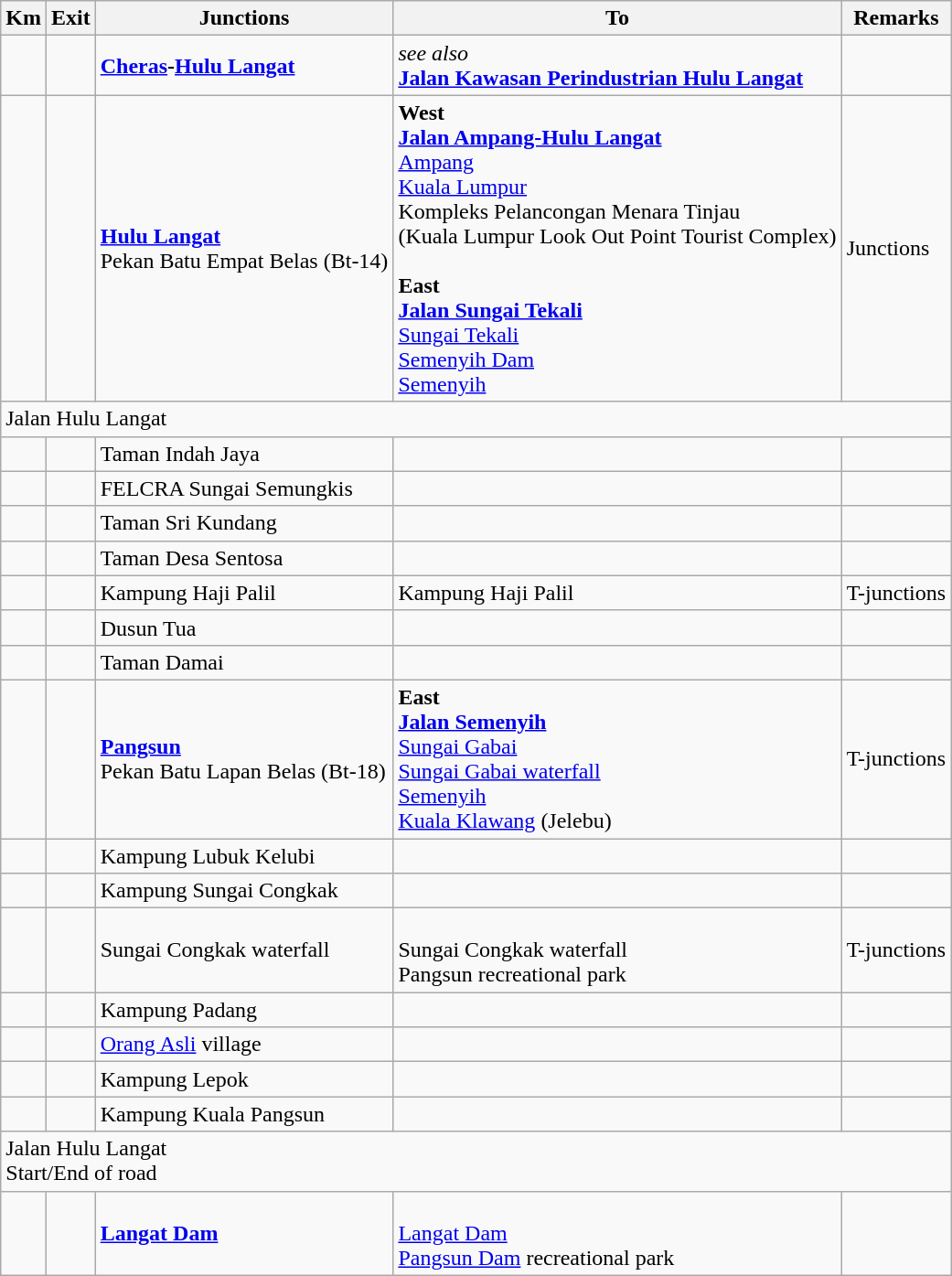<table class="wikitable">
<tr>
<th>Km</th>
<th>Exit</th>
<th>Junctions</th>
<th>To</th>
<th>Remarks</th>
</tr>
<tr>
<td></td>
<td></td>
<td><strong><a href='#'>Cheras</a>-<a href='#'>Hulu Langat</a></strong></td>
<td><em>see also</em><br> <strong><a href='#'>Jalan Kawasan Perindustrian Hulu Langat</a></strong></td>
</tr>
<tr>
<td></td>
<td></td>
<td><strong><a href='#'>Hulu Langat</a></strong><br>Pekan Batu Empat Belas (Bt-14)</td>
<td><strong>West</strong><br> <strong><a href='#'>Jalan Ampang-Hulu Langat</a></strong><br> <a href='#'>Ampang</a><br> <a href='#'>Kuala Lumpur</a><br>Kompleks Pelancongan Menara Tinjau<br>(Kuala Lumpur Look Out Point Tourist Complex)<br><br><strong>East</strong><br> <strong><a href='#'>Jalan Sungai Tekali</a></strong><br> <a href='#'>Sungai Tekali</a><br> <a href='#'>Semenyih Dam</a><br> <a href='#'>Semenyih</a></td>
<td>Junctions</td>
</tr>
<tr>
<td style="width:600px" colspan="6" style="text-align:center"> Jalan Hulu Langat</td>
</tr>
<tr>
<td></td>
<td></td>
<td>Taman Indah Jaya</td>
<td></td>
<td></td>
</tr>
<tr>
<td></td>
<td></td>
<td>FELCRA Sungai Semungkis</td>
<td></td>
<td></td>
</tr>
<tr>
<td></td>
<td></td>
<td>Taman Sri Kundang</td>
<td></td>
<td></td>
</tr>
<tr>
<td></td>
<td></td>
<td>Taman Desa Sentosa</td>
<td></td>
<td></td>
</tr>
<tr>
<td></td>
<td></td>
<td>Kampung Haji Palil</td>
<td>Kampung Haji Palil</td>
<td>T-junctions</td>
</tr>
<tr>
<td></td>
<td></td>
<td>Dusun Tua</td>
<td></td>
<td></td>
</tr>
<tr>
<td></td>
<td></td>
<td>Taman Damai</td>
<td></td>
<td></td>
</tr>
<tr>
<td></td>
<td></td>
<td><strong><a href='#'>Pangsun</a></strong><br>Pekan Batu Lapan Belas (Bt-18)</td>
<td><strong>East</strong><br><strong><a href='#'>Jalan Semenyih</a></strong><br> <a href='#'>Sungai Gabai</a><br> <a href='#'>Sungai Gabai waterfall</a><br> <a href='#'>Semenyih</a><br> <a href='#'>Kuala Klawang</a> (Jelebu)</td>
<td>T-junctions</td>
</tr>
<tr>
<td></td>
<td></td>
<td>Kampung Lubuk Kelubi</td>
<td></td>
<td></td>
</tr>
<tr>
<td></td>
<td></td>
<td>Kampung Sungai Congkak</td>
<td></td>
<td></td>
</tr>
<tr>
<td></td>
<td></td>
<td>Sungai Congkak waterfall</td>
<td><br>Sungai Congkak waterfall<br>Pangsun recreational park</td>
<td>T-junctions</td>
</tr>
<tr>
<td></td>
<td></td>
<td>Kampung Padang</td>
<td></td>
<td></td>
</tr>
<tr>
<td></td>
<td></td>
<td><a href='#'>Orang Asli</a> village</td>
<td></td>
<td></td>
</tr>
<tr>
<td></td>
<td></td>
<td>Kampung Lepok</td>
<td></td>
<td></td>
</tr>
<tr>
<td></td>
<td></td>
<td>Kampung Kuala Pangsun</td>
<td></td>
<td></td>
</tr>
<tr>
<td style="width:600px" colspan="6" style="text-align:center"> Jalan Hulu Langat<br>Start/End of road</td>
</tr>
<tr>
<td></td>
<td></td>
<td><strong><a href='#'>Langat Dam</a></strong></td>
<td><br><a href='#'>Langat Dam</a><br><a href='#'>Pangsun Dam</a> recreational park</td>
<td></td>
</tr>
</table>
